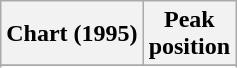<table class="wikitable sortable plainrowheaders" style="text-align:center">
<tr>
<th scope="col">Chart (1995)</th>
<th scope="col">Peak<br>position</th>
</tr>
<tr>
</tr>
<tr>
</tr>
<tr>
</tr>
<tr>
</tr>
<tr>
</tr>
<tr>
</tr>
</table>
